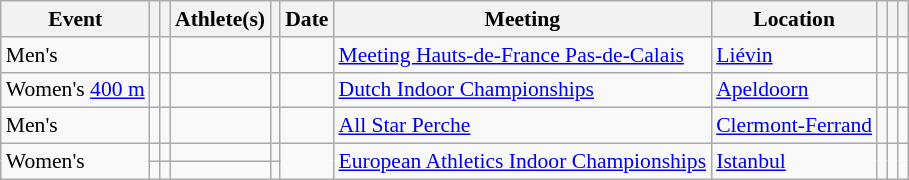<table class="wikitable sortable plainrowheaders" style="font-size:90%;">
<tr>
<th>Event</th>
<th></th>
<th class="unsortable"></th>
<th>Athlete(s)</th>
<th></th>
<th>Date</th>
<th>Meeting</th>
<th>Location</th>
<th></th>
<th class="unsortable"></th>
<th class="unsortable"></th>
</tr>
<tr>
<td>Men's </td>
<td data-sort-value="1Secs00210.60"></td>
<td></td>
<td></td>
<td></td>
<td></td>
<td><a href='#'>Meeting Hauts-de-France Pas-de-Calais</a></td>
<td><a href='#'>Liévin</a></td>
<td></td>
<td></td>
<td></td>
</tr>
<tr>
<td>Women's <a href='#'>400 m</a></td>
<td data-sort-value="1Secs00007.29"></td>
<td></td>
<td></td>
<td></td>
<td></td>
<td><a href='#'>Dutch Indoor Championships</a></td>
<td><a href='#'>Apeldoorn</a></td>
<td></td>
<td></td>
<td></td>
</tr>
<tr>
<td>Men's </td>
<td data-sort-value="2Mtrs000015.74"></td>
<td></td>
<td></td>
<td></td>
<td></td>
<td><a href='#'>All Star Perche</a></td>
<td><a href='#'>Clermont-Ferrand</a></td>
<td></td>
<td></td>
<td></td>
</tr>
<tr>
<td rowspan="2">Women's </td>
<td data-sort-value="1Secs00636.50"></td>
<td></td>
<td></td>
<td></td>
<td rowspan="2"></td>
<td rowspan="2"><a href='#'>European Athletics Indoor Championships</a></td>
<td rowspan="2"><a href='#'>Istanbul</a></td>
<td rowspan="2"></td>
<td rowspan="2"></td>
<td rowspan="2"></td>
</tr>
<tr>
<td></td>
<td></td>
<td></td>
<td></td>
</tr>
</table>
